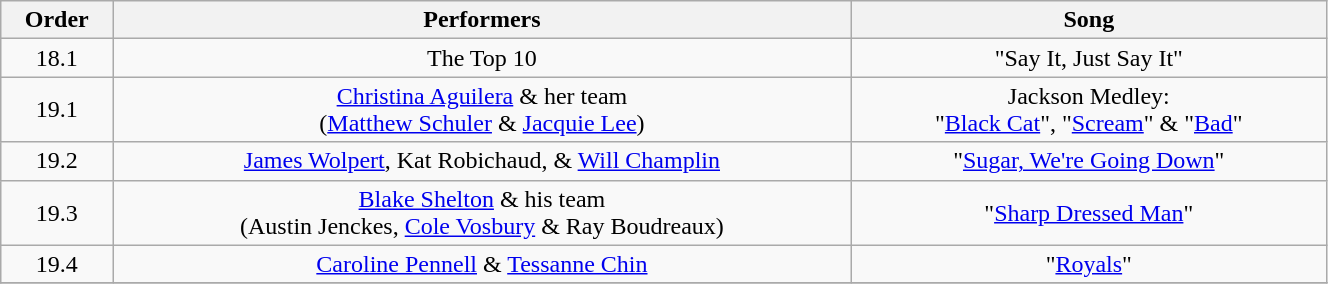<table class="wikitable" style="text-align:center; width:70%;">
<tr>
<th>Order</th>
<th>Performers</th>
<th>Song</th>
</tr>
<tr>
<td>18.1</td>
<td>The Top 10</td>
<td>"Say It, Just Say It"</td>
</tr>
<tr>
<td>19.1</td>
<td><a href='#'>Christina Aguilera</a> & her team<br>(<a href='#'>Matthew Schuler</a> & <a href='#'>Jacquie Lee</a>)</td>
<td>Jackson Medley:<br>"<a href='#'>Black Cat</a>", "<a href='#'>Scream</a>" & "<a href='#'>Bad</a>"</td>
</tr>
<tr>
<td>19.2</td>
<td><a href='#'>James Wolpert</a>, Kat Robichaud, & <a href='#'>Will Champlin</a></td>
<td>"<a href='#'>Sugar, We're Going Down</a>"</td>
</tr>
<tr>
<td>19.3</td>
<td><a href='#'>Blake Shelton</a> & his team<br>(Austin Jenckes, <a href='#'>Cole Vosbury</a> & Ray Boudreaux)</td>
<td>"<a href='#'>Sharp Dressed Man</a>"</td>
</tr>
<tr>
<td>19.4</td>
<td><a href='#'>Caroline Pennell</a> & <a href='#'>Tessanne Chin</a></td>
<td>"<a href='#'>Royals</a>"</td>
</tr>
<tr>
</tr>
</table>
